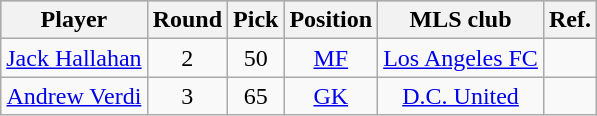<table class="wikitable" style="text-align:center;">
<tr style="background:#C0C0C0;">
<th>Player</th>
<th>Round</th>
<th>Pick</th>
<th>Position</th>
<th>MLS club</th>
<th>Ref.</th>
</tr>
<tr>
<td><a href='#'>Jack Hallahan</a></td>
<td>2</td>
<td>50</td>
<td><a href='#'>MF</a></td>
<td><a href='#'>Los Angeles FC</a></td>
<td></td>
</tr>
<tr>
<td><a href='#'>Andrew Verdi</a></td>
<td>3</td>
<td>65</td>
<td><a href='#'>GK</a></td>
<td><a href='#'>D.C. United</a></td>
<td></td>
</tr>
</table>
